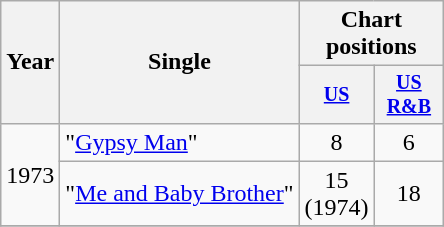<table class="wikitable" style="text-align:center;">
<tr>
<th rowspan="2">Year</th>
<th rowspan="2">Single</th>
<th colspan="2">Chart positions</th>
</tr>
<tr style="font-size:smaller;">
<th width="40"><a href='#'>US</a></th>
<th width="40"><a href='#'>US<br>R&B</a></th>
</tr>
<tr>
<td rowspan="2">1973</td>
<td align="left">"<a href='#'>Gypsy Man</a>"</td>
<td>8</td>
<td>6</td>
</tr>
<tr>
<td align="left">"<a href='#'>Me and Baby Brother</a>"</td>
<td>15 (1974)</td>
<td>18</td>
</tr>
<tr>
</tr>
</table>
